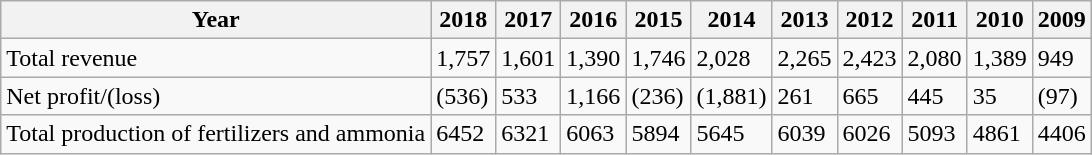<table class="wikitable">
<tr>
<th>Year</th>
<th>2018</th>
<th>2017</th>
<th>2016</th>
<th>2015</th>
<th>2014</th>
<th>2013</th>
<th>2012</th>
<th>2011</th>
<th>2010</th>
<th>2009</th>
</tr>
<tr>
<td>Total revenue</td>
<td>1,757</td>
<td>1,601</td>
<td>1,390</td>
<td>1,746</td>
<td>2,028</td>
<td>2,265</td>
<td>2,423</td>
<td>2,080</td>
<td>1,389</td>
<td>949</td>
</tr>
<tr>
<td>Net profit/(loss)</td>
<td>(536)</td>
<td>533</td>
<td>1,166</td>
<td>(236)</td>
<td>(1,881)</td>
<td>261</td>
<td>665</td>
<td>445</td>
<td>35</td>
<td>(97)</td>
</tr>
<tr>
<td>Total production of fertilizers and ammonia</td>
<td>6452</td>
<td>6321</td>
<td>6063</td>
<td>5894</td>
<td>5645</td>
<td>6039</td>
<td>6026</td>
<td>5093</td>
<td>4861</td>
<td>4406</td>
</tr>
</table>
